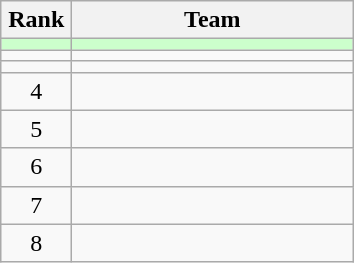<table class="wikitable" style="text-align:center">
<tr>
<th width=40>Rank</th>
<th width=180>Team</th>
</tr>
<tr bgcolor=#ccffcc>
<td></td>
<td align=left></td>
</tr>
<tr>
<td></td>
<td align=left></td>
</tr>
<tr>
<td></td>
<td align=left></td>
</tr>
<tr>
<td>4</td>
<td align=left></td>
</tr>
<tr>
<td>5</td>
<td align=left></td>
</tr>
<tr>
<td>6</td>
<td align=left></td>
</tr>
<tr>
<td>7</td>
<td align=left></td>
</tr>
<tr>
<td>8</td>
<td align=left></td>
</tr>
</table>
